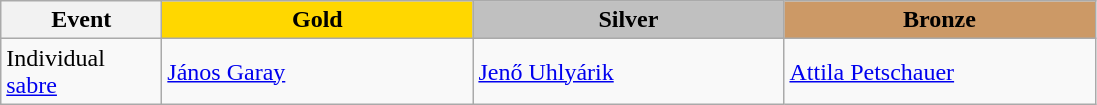<table class="wikitable">
<tr>
<th width="100">Event</th>
<th style="background-color:gold;" width="200"> Gold</th>
<th style="background-color:silver;" width="200"> Silver</th>
<th style="background-color:#CC9966;" width="200"> Bronze</th>
</tr>
<tr>
<td>Individual <a href='#'>sabre</a></td>
<td> <a href='#'>János Garay</a></td>
<td> <a href='#'>Jenő Uhlyárik</a></td>
<td> <a href='#'>Attila Petschauer</a></td>
</tr>
</table>
